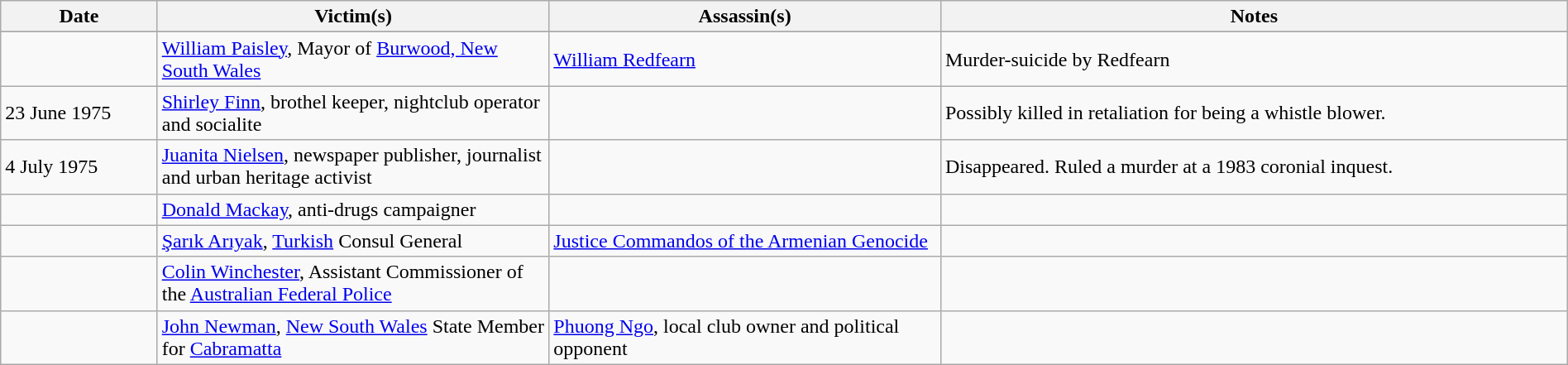<table class="wikitable sortable sticky-header" style="width:100%">
<tr>
<th style="width:10%">Date</th>
<th style="width:25%">Victim(s)</th>
<th style="width:25%">Assassin(s)</th>
<th style="width:40%">Notes</th>
</tr>
<tr>
</tr>
<tr>
<td></td>
<td><a href='#'>William Paisley</a>, Mayor of <a href='#'>Burwood, New South Wales</a></td>
<td><a href='#'>William Redfearn</a></td>
<td>Murder-suicide by Redfearn</td>
</tr>
<tr>
<td>23 June 1975</td>
<td><a href='#'>Shirley Finn</a>, brothel keeper, nightclub operator and socialite</td>
<td></td>
<td>Possibly killed in retaliation for being a whistle blower.</td>
</tr>
<tr>
<td>4 July 1975</td>
<td><a href='#'>Juanita Nielsen</a>, newspaper publisher, journalist and urban heritage activist</td>
<td></td>
<td>Disappeared. Ruled a murder at a 1983 coronial inquest.</td>
</tr>
<tr>
<td></td>
<td><a href='#'>Donald Mackay</a>, anti-drugs campaigner</td>
<td></td>
<td></td>
</tr>
<tr>
<td></td>
<td><a href='#'>Şarık Arıyak</a>, <a href='#'>Turkish</a> Consul General</td>
<td><a href='#'>Justice Commandos of the Armenian Genocide</a></td>
<td></td>
</tr>
<tr>
<td></td>
<td><a href='#'>Colin Winchester</a>, Assistant Commissioner of the <a href='#'>Australian Federal Police</a></td>
<td></td>
<td></td>
</tr>
<tr>
<td></td>
<td><a href='#'>John Newman</a>, <a href='#'>New South Wales</a> State Member for <a href='#'>Cabramatta</a></td>
<td><a href='#'>Phuong Ngo</a>, local club owner and political opponent</td>
<td></td>
</tr>
</table>
